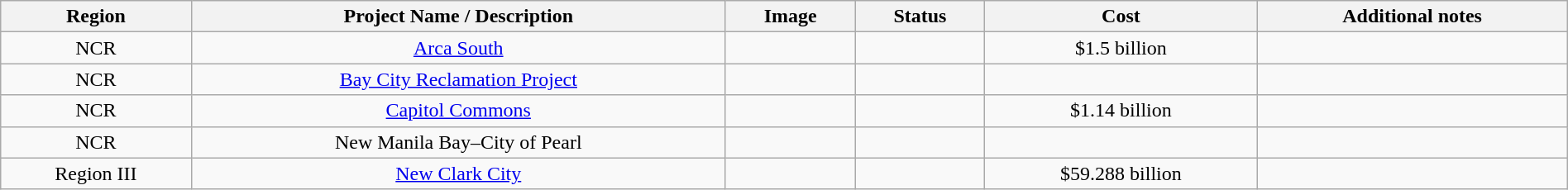<table class="wikitable plainrowheaders" style="text-align:center; width:100%;">
<tr>
<th>Region</th>
<th>Project Name / Description</th>
<th>Image</th>
<th>Status</th>
<th>Cost</th>
<th>Additional notes</th>
</tr>
<tr>
<td>NCR</td>
<td><a href='#'>Arca South</a></td>
<td></td>
<td></td>
<td>$1.5 billion</td>
<td></td>
</tr>
<tr>
<td>NCR</td>
<td><a href='#'>Bay City Reclamation Project</a></td>
<td></td>
<td></td>
<td></td>
<td></td>
</tr>
<tr>
<td>NCR</td>
<td><a href='#'>Capitol Commons</a></td>
<td></td>
<td></td>
<td>$1.14 billion</td>
<td></td>
</tr>
<tr>
<td>NCR</td>
<td>New Manila Bay–City of Pearl</td>
<td></td>
<td></td>
<td></td>
<td></td>
</tr>
<tr>
<td>Region III</td>
<td><a href='#'>New Clark City</a></td>
<td></td>
<td></td>
<td>$59.288 billion</td>
<td></td>
</tr>
</table>
